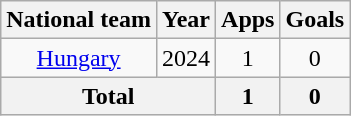<table class=wikitable style=text-align:center>
<tr>
<th>National team</th>
<th>Year</th>
<th>Apps</th>
<th>Goals</th>
</tr>
<tr>
<td rowspan="1"><a href='#'>Hungary</a></td>
<td>2024</td>
<td>1</td>
<td>0</td>
</tr>
<tr>
<th colspan="2">Total</th>
<th>1</th>
<th>0</th>
</tr>
</table>
